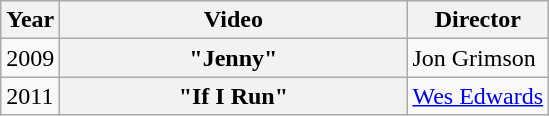<table class="wikitable plainrowheaders">
<tr>
<th>Year</th>
<th style="width:14em;">Video</th>
<th>Director</th>
</tr>
<tr>
<td>2009</td>
<th scope="row">"Jenny"</th>
<td>Jon Grimson</td>
</tr>
<tr>
<td>2011</td>
<th scope="row">"If I Run"</th>
<td><a href='#'>Wes Edwards</a></td>
</tr>
</table>
